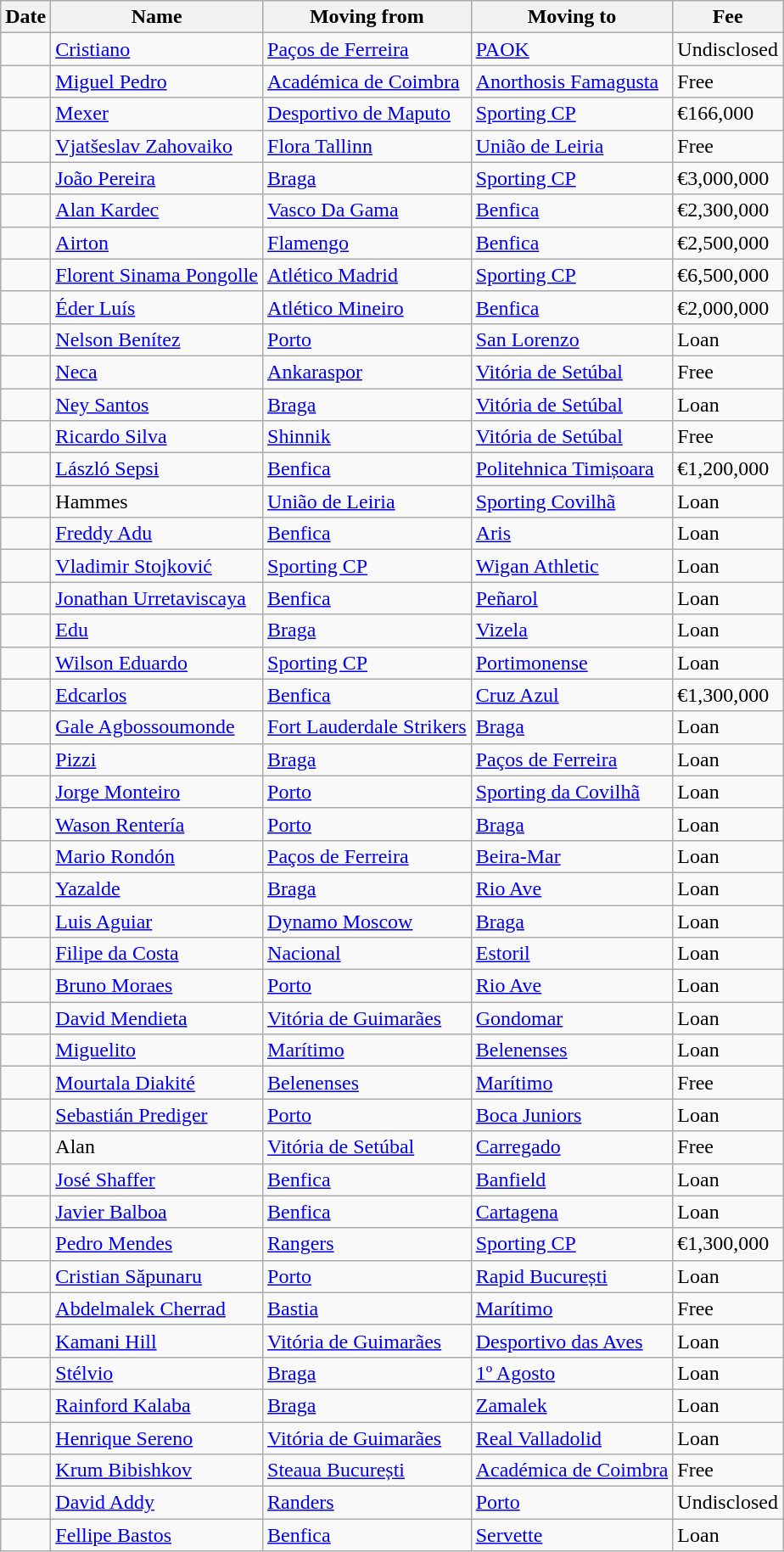<table class="wikitable sortable">
<tr>
<th>Date</th>
<th>Name</th>
<th>Moving from</th>
<th>Moving to</th>
<th>Fee</th>
</tr>
<tr>
<td><strong></strong></td>
<td> <a href='#'>Cristiano</a></td>
<td> <a href='#'>Paços de Ferreira</a></td>
<td> <a href='#'>PAOK</a></td>
<td>Undisclosed</td>
</tr>
<tr>
<td><strong></strong></td>
<td> <a href='#'>Miguel Pedro</a></td>
<td> <a href='#'>Académica de Coimbra</a></td>
<td> <a href='#'>Anorthosis Famagusta</a></td>
<td>Free</td>
</tr>
<tr>
<td><strong></strong></td>
<td> <a href='#'>Mexer</a></td>
<td> <a href='#'>Desportivo de Maputo</a></td>
<td> <a href='#'>Sporting CP</a></td>
<td>€166,000</td>
</tr>
<tr>
<td><strong></strong></td>
<td> <a href='#'>Vjatšeslav Zahovaiko</a></td>
<td> <a href='#'>Flora Tallinn</a></td>
<td> <a href='#'>União de Leiria</a></td>
<td>Free</td>
</tr>
<tr>
<td><strong></strong></td>
<td> <a href='#'>João Pereira</a></td>
<td> <a href='#'>Braga</a></td>
<td> <a href='#'>Sporting CP</a></td>
<td>€3,000,000</td>
</tr>
<tr>
<td><strong></strong></td>
<td> <a href='#'>Alan Kardec</a></td>
<td> <a href='#'>Vasco Da Gama</a></td>
<td> <a href='#'>Benfica</a></td>
<td>€2,300,000</td>
</tr>
<tr>
<td><strong></strong></td>
<td> <a href='#'>Airton</a></td>
<td> <a href='#'>Flamengo</a></td>
<td> <a href='#'>Benfica</a></td>
<td>€2,500,000</td>
</tr>
<tr>
<td><strong></strong></td>
<td> <a href='#'>Florent Sinama Pongolle</a></td>
<td> <a href='#'>Atlético Madrid</a></td>
<td> <a href='#'>Sporting CP</a></td>
<td>€6,500,000</td>
</tr>
<tr>
<td><strong></strong></td>
<td> <a href='#'>Éder Luís</a></td>
<td> <a href='#'>Atlético Mineiro</a></td>
<td> <a href='#'>Benfica</a></td>
<td>€2,000,000</td>
</tr>
<tr>
<td><strong></strong></td>
<td> <a href='#'>Nelson Benítez</a></td>
<td> <a href='#'>Porto</a></td>
<td> <a href='#'>San Lorenzo</a></td>
<td>Loan</td>
</tr>
<tr>
<td><strong></strong></td>
<td> <a href='#'>Neca</a></td>
<td> <a href='#'>Ankaraspor</a></td>
<td> <a href='#'>Vitória de Setúbal</a></td>
<td>Free</td>
</tr>
<tr>
<td><strong></strong></td>
<td> <a href='#'>Ney Santos</a></td>
<td> <a href='#'>Braga</a></td>
<td> <a href='#'>Vitória de Setúbal</a></td>
<td>Loan</td>
</tr>
<tr>
<td><strong></strong></td>
<td> <a href='#'>Ricardo Silva</a></td>
<td> <a href='#'>Shinnik</a></td>
<td> <a href='#'>Vitória de Setúbal</a></td>
<td>Free</td>
</tr>
<tr>
<td><strong></strong></td>
<td> <a href='#'>László Sepsi</a></td>
<td> <a href='#'>Benfica</a></td>
<td> <a href='#'>Politehnica Timișoara</a></td>
<td>€1,200,000</td>
</tr>
<tr>
<td><strong></strong></td>
<td> Hammes</td>
<td> <a href='#'>União de Leiria</a></td>
<td> <a href='#'>Sporting Covilhã</a></td>
<td>Loan</td>
</tr>
<tr>
<td><strong></strong></td>
<td> <a href='#'>Freddy Adu</a></td>
<td> <a href='#'>Benfica</a></td>
<td> <a href='#'>Aris</a></td>
<td>Loan</td>
</tr>
<tr>
<td><strong></strong></td>
<td> <a href='#'>Vladimir Stojković</a></td>
<td> <a href='#'>Sporting CP</a></td>
<td> <a href='#'>Wigan Athletic</a></td>
<td>Loan</td>
</tr>
<tr>
<td><strong></strong></td>
<td> <a href='#'>Jonathan Urretaviscaya</a></td>
<td> <a href='#'>Benfica</a></td>
<td> <a href='#'>Peñarol</a></td>
<td>Loan</td>
</tr>
<tr>
<td><strong></strong></td>
<td> <a href='#'>Edu</a></td>
<td> <a href='#'>Braga</a></td>
<td> <a href='#'>Vizela</a></td>
<td>Loan</td>
</tr>
<tr>
<td><strong></strong></td>
<td> <a href='#'>Wilson Eduardo</a></td>
<td> <a href='#'>Sporting CP</a></td>
<td> <a href='#'>Portimonense</a></td>
<td>Loan</td>
</tr>
<tr>
<td><strong></strong></td>
<td> <a href='#'>Edcarlos</a></td>
<td> <a href='#'>Benfica</a></td>
<td> <a href='#'>Cruz Azul</a></td>
<td>€1,300,000</td>
</tr>
<tr>
<td><strong></strong></td>
<td> <a href='#'>Gale Agbossoumonde</a></td>
<td> <a href='#'>Fort Lauderdale Strikers</a></td>
<td> <a href='#'>Braga</a></td>
<td>Loan</td>
</tr>
<tr>
<td><strong></strong></td>
<td> <a href='#'>Pizzi</a></td>
<td> <a href='#'>Braga</a></td>
<td> <a href='#'>Paços de Ferreira</a></td>
<td>Loan</td>
</tr>
<tr>
<td><strong></strong></td>
<td> <a href='#'>Jorge Monteiro</a></td>
<td> <a href='#'>Porto</a></td>
<td> <a href='#'>Sporting da Covilhã</a></td>
<td>Loan</td>
</tr>
<tr>
<td><strong></strong></td>
<td> <a href='#'>Wason Rentería</a></td>
<td> <a href='#'>Porto</a></td>
<td> <a href='#'>Braga</a></td>
<td>Loan</td>
</tr>
<tr>
<td><strong></strong></td>
<td> <a href='#'>Mario Rondón</a></td>
<td> <a href='#'>Paços de Ferreira</a></td>
<td> <a href='#'>Beira-Mar</a></td>
<td>Loan</td>
</tr>
<tr>
<td><strong></strong></td>
<td> <a href='#'>Yazalde</a></td>
<td> <a href='#'>Braga</a></td>
<td> <a href='#'>Rio Ave</a></td>
<td>Loan</td>
</tr>
<tr>
<td><strong></strong></td>
<td> <a href='#'>Luis Aguiar</a></td>
<td> <a href='#'>Dynamo Moscow</a></td>
<td> <a href='#'>Braga</a></td>
<td>Loan</td>
</tr>
<tr>
<td><strong></strong></td>
<td> <a href='#'>Filipe da Costa</a></td>
<td> <a href='#'>Nacional</a></td>
<td> <a href='#'>Estoril</a></td>
<td>Loan</td>
</tr>
<tr>
<td><strong></strong></td>
<td> <a href='#'>Bruno Moraes</a></td>
<td> <a href='#'>Porto</a></td>
<td> <a href='#'>Rio Ave</a></td>
<td>Loan</td>
</tr>
<tr>
<td><strong></strong></td>
<td> <a href='#'>David Mendieta</a></td>
<td> <a href='#'>Vitória de Guimarães</a></td>
<td> <a href='#'>Gondomar</a></td>
<td>Loan</td>
</tr>
<tr>
<td><strong></strong></td>
<td> <a href='#'>Miguelito</a></td>
<td> <a href='#'>Marítimo</a></td>
<td> <a href='#'>Belenenses</a></td>
<td>Loan</td>
</tr>
<tr>
<td><strong></strong></td>
<td> <a href='#'>Mourtala Diakité</a></td>
<td> <a href='#'>Belenenses</a></td>
<td> <a href='#'>Marítimo</a></td>
<td>Free</td>
</tr>
<tr>
<td><strong></strong></td>
<td> <a href='#'>Sebastián Prediger</a></td>
<td> <a href='#'>Porto</a></td>
<td> <a href='#'>Boca Juniors</a></td>
<td>Loan</td>
</tr>
<tr>
<td><strong></strong></td>
<td> Alan</td>
<td> <a href='#'>Vitória de Setúbal</a></td>
<td> <a href='#'>Carregado</a></td>
<td>Free</td>
</tr>
<tr>
<td><strong></strong></td>
<td> <a href='#'>José Shaffer</a></td>
<td> <a href='#'>Benfica</a></td>
<td> <a href='#'>Banfield</a></td>
<td>Loan</td>
</tr>
<tr>
<td><strong></strong></td>
<td> <a href='#'>Javier Balboa</a></td>
<td> <a href='#'>Benfica</a></td>
<td> <a href='#'>Cartagena</a></td>
<td>Loan</td>
</tr>
<tr>
<td><strong></strong></td>
<td> <a href='#'>Pedro Mendes</a></td>
<td> <a href='#'>Rangers</a></td>
<td> <a href='#'>Sporting CP</a></td>
<td>€1,300,000</td>
</tr>
<tr>
<td><strong></strong></td>
<td> <a href='#'>Cristian Săpunaru</a></td>
<td> <a href='#'>Porto</a></td>
<td> <a href='#'>Rapid București</a></td>
<td>Loan</td>
</tr>
<tr>
<td><strong></strong></td>
<td> <a href='#'>Abdelmalek Cherrad</a></td>
<td> <a href='#'>Bastia</a></td>
<td> <a href='#'>Marítimo</a></td>
<td>Free</td>
</tr>
<tr>
<td><strong></strong></td>
<td> <a href='#'>Kamani Hill</a></td>
<td> <a href='#'>Vitória de Guimarães</a></td>
<td> <a href='#'>Desportivo das Aves</a></td>
<td>Loan</td>
</tr>
<tr>
<td><strong></strong></td>
<td> <a href='#'>Stélvio</a></td>
<td> <a href='#'>Braga</a></td>
<td> <a href='#'>1º Agosto</a></td>
<td>Loan</td>
</tr>
<tr>
<td><strong></strong></td>
<td> <a href='#'>Rainford Kalaba</a></td>
<td> <a href='#'>Braga</a></td>
<td> <a href='#'>Zamalek</a></td>
<td>Loan</td>
</tr>
<tr>
<td><strong></strong></td>
<td> <a href='#'>Henrique Sereno</a></td>
<td> <a href='#'>Vitória de Guimarães</a></td>
<td> <a href='#'>Real Valladolid</a></td>
<td>Loan</td>
</tr>
<tr>
<td><strong></strong></td>
<td> <a href='#'>Krum Bibishkov</a></td>
<td> <a href='#'>Steaua București</a></td>
<td> <a href='#'>Académica de Coimbra</a></td>
<td>Free</td>
</tr>
<tr>
<td><strong></strong></td>
<td> <a href='#'>David Addy</a></td>
<td> <a href='#'>Randers</a></td>
<td> <a href='#'>Porto</a></td>
<td>Undisclosed</td>
</tr>
<tr>
<td><strong></strong></td>
<td> <a href='#'>Fellipe Bastos</a></td>
<td> <a href='#'>Benfica</a></td>
<td> <a href='#'>Servette</a></td>
<td>Loan</td>
</tr>
</table>
